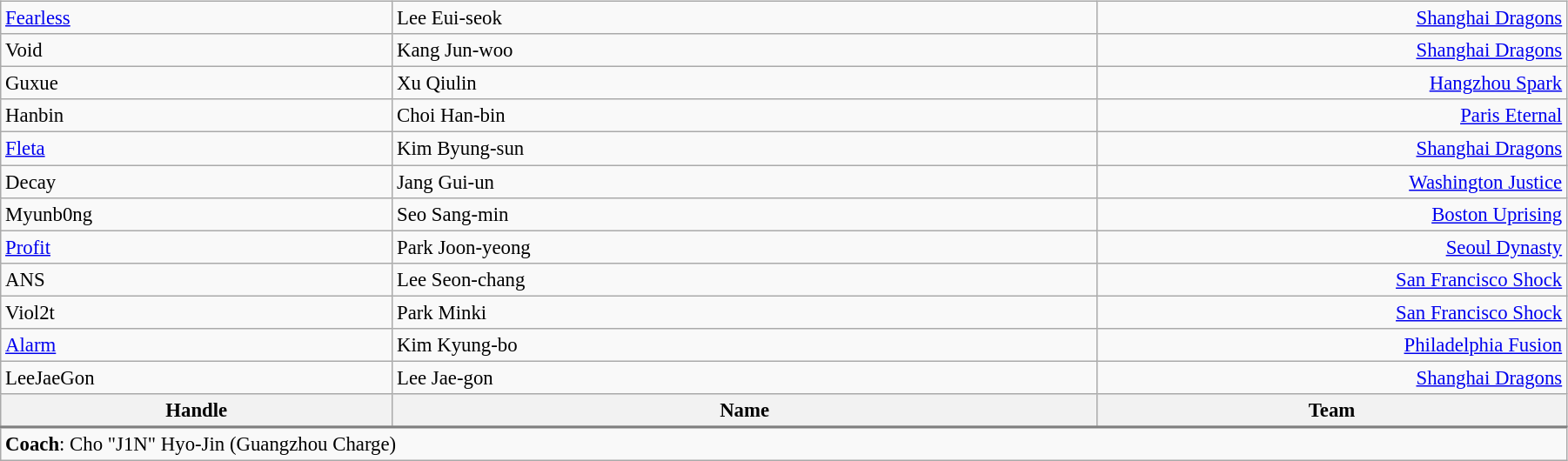<table class="wikitable" style="width:95%; font-size:95%; float:right">
<tr>
<td><a href='#'>Fearless</a></td>
<td>Lee Eui-seok</td>
<td align= right><a href='#'>Shanghai Dragons</a></td>
</tr>
<tr>
<td>Void</td>
<td>Kang Jun-woo</td>
<td align= right><a href='#'>Shanghai Dragons</a></td>
</tr>
<tr>
<td>Guxue</td>
<td>Xu Qiulin</td>
<td align= right><a href='#'>Hangzhou Spark</a></td>
</tr>
<tr>
<td>Hanbin</td>
<td>Choi Han-bin</td>
<td align= right><a href='#'>Paris Eternal</a></td>
</tr>
<tr>
<td><a href='#'>Fleta</a></td>
<td>Kim Byung-sun</td>
<td align= right><a href='#'>Shanghai Dragons</a></td>
</tr>
<tr>
<td>Decay</td>
<td>Jang Gui-un</td>
<td align= right><a href='#'>Washington Justice</a></td>
</tr>
<tr>
<td>Myunb0ng</td>
<td>Seo Sang-min</td>
<td align= right><a href='#'>Boston Uprising</a></td>
</tr>
<tr>
<td><a href='#'>Profit</a></td>
<td>Park Joon-yeong</td>
<td align= right><a href='#'>Seoul Dynasty</a></td>
</tr>
<tr>
<td>ANS</td>
<td>Lee Seon-chang</td>
<td align= right><a href='#'>San Francisco Shock</a></td>
</tr>
<tr>
<td>Viol2t</td>
<td>Park Minki</td>
<td align= right><a href='#'>San Francisco Shock</a></td>
</tr>
<tr>
<td><a href='#'>Alarm</a></td>
<td>Kim Kyung-bo</td>
<td align= right><a href='#'>Philadelphia Fusion</a></td>
</tr>
<tr>
<td>LeeJaeGon</td>
<td>Lee Jae-gon</td>
<td align= right><a href='#'>Shanghai Dragons</a></td>
</tr>
<tr>
<th style="width:25%;" scope="col">Handle</th>
<th style="width:45%;" scope="col">Name</th>
<th style="width:30%;" scope="col">Team</th>
</tr>
<tr>
</tr>
<tr>
<td colspan="3" style="border-top:2px solid grey;"><strong>Coach</strong>: Cho "J1N" Hyo-Jin (Guangzhou Charge)</td>
</tr>
</table>
